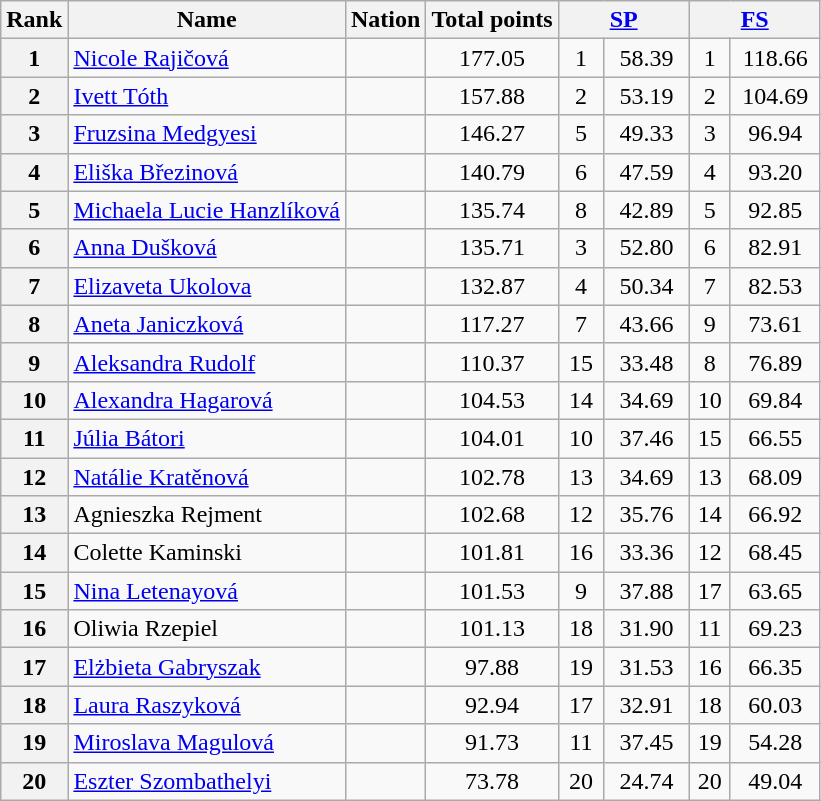<table class="wikitable sortable">
<tr>
<th>Rank</th>
<th>Name</th>
<th>Nation</th>
<th>Total points</th>
<th colspan=2 width=80px><a href='#'>SP</a></th>
<th colspan=2 width=80px><a href='#'>FS</a></th>
</tr>
<tr>
<th>1</th>
<td><a href='#'>Nicole Rajičová</a></td>
<td></td>
<td align=center>177.05</td>
<td align=center>1</td>
<td align=center>58.39</td>
<td align=center>1</td>
<td align=center>118.66</td>
</tr>
<tr>
<th>2</th>
<td><a href='#'>Ivett Tóth</a></td>
<td></td>
<td align=center>157.88</td>
<td align=center>2</td>
<td align=center>53.19</td>
<td align=center>2</td>
<td align=center>104.69</td>
</tr>
<tr>
<th>3</th>
<td><a href='#'>Fruzsina Medgyesi</a></td>
<td></td>
<td align=center>146.27</td>
<td align=center>5</td>
<td align=center>49.33</td>
<td align=center>3</td>
<td align=center>96.94</td>
</tr>
<tr>
<th>4</th>
<td><a href='#'>Eliška Březinová</a></td>
<td></td>
<td align=center>140.79</td>
<td align=center>6</td>
<td align=center>47.59</td>
<td align=center>4</td>
<td align=center>93.20</td>
</tr>
<tr>
<th>5</th>
<td><a href='#'>Michaela Lucie Hanzlíková</a></td>
<td></td>
<td align=center>135.74</td>
<td align=center>8</td>
<td align=center>42.89</td>
<td align=center>5</td>
<td align=center>92.85</td>
</tr>
<tr>
<th>6</th>
<td><a href='#'>Anna Dušková</a></td>
<td></td>
<td align=center>135.71</td>
<td align=center>3</td>
<td align=center>52.80</td>
<td align=center>6</td>
<td align=center>82.91</td>
</tr>
<tr>
<th>7</th>
<td><a href='#'>Elizaveta Ukolova</a></td>
<td></td>
<td align=center>132.87</td>
<td align=center>4</td>
<td align=center>50.34</td>
<td align=center>7</td>
<td align=center>82.53</td>
</tr>
<tr>
<th>8</th>
<td><a href='#'>Aneta Janiczková</a></td>
<td></td>
<td align=center>117.27</td>
<td align=center>7</td>
<td align=center>43.66</td>
<td align=center>9</td>
<td align=center>73.61</td>
</tr>
<tr>
<th>9</th>
<td><a href='#'>Aleksandra Rudolf</a></td>
<td></td>
<td align=center>110.37</td>
<td align=center>15</td>
<td align=center>33.48</td>
<td align=center>8</td>
<td align=center>76.89</td>
</tr>
<tr>
<th>10</th>
<td><a href='#'>Alexandra Hagarová</a></td>
<td></td>
<td align=center>104.53</td>
<td align=center>14</td>
<td align=center>34.69</td>
<td align=center>10</td>
<td align=center>69.84</td>
</tr>
<tr>
<th>11</th>
<td><a href='#'>Júlia Bátori</a></td>
<td></td>
<td align=center>104.01</td>
<td align=center>10</td>
<td align=center>37.46</td>
<td align=center>15</td>
<td align=center>66.55</td>
</tr>
<tr>
<th>12</th>
<td><a href='#'>Natálie Kratěnová</a></td>
<td></td>
<td align=center>102.78</td>
<td align=center>13</td>
<td align=center>34.69</td>
<td align=center>13</td>
<td align=center>68.09</td>
</tr>
<tr>
<th>13</th>
<td>Agnieszka Rejment</td>
<td></td>
<td align=center>102.68</td>
<td align=center>12</td>
<td align=center>35.76</td>
<td align=center>14</td>
<td align=center>66.92</td>
</tr>
<tr>
<th>14</th>
<td>Colette Kaminski</td>
<td></td>
<td align=center>101.81</td>
<td align=center>16</td>
<td align=center>33.36</td>
<td align=center>12</td>
<td align=center>68.45</td>
</tr>
<tr>
<th>15</th>
<td><a href='#'>Nina Letenayová</a></td>
<td></td>
<td align=center>101.53</td>
<td align=center>9</td>
<td align=center>37.88</td>
<td align=center>17</td>
<td align=center>63.65</td>
</tr>
<tr>
<th>16</th>
<td>Oliwia Rzepiel</td>
<td></td>
<td align=center>101.13</td>
<td align=center>18</td>
<td align=center>31.90</td>
<td align=center>11</td>
<td align=center>69.23</td>
</tr>
<tr>
<th>17</th>
<td><a href='#'>Elżbieta Gabryszak</a></td>
<td></td>
<td align=center>97.88</td>
<td align=center>19</td>
<td align=center>31.53</td>
<td align=center>16</td>
<td align=center>66.35</td>
</tr>
<tr>
<th>18</th>
<td><a href='#'>Laura Raszyková</a></td>
<td></td>
<td align=center>92.94</td>
<td align=center>17</td>
<td align=center>32.91</td>
<td align=center>18</td>
<td align=center>60.03</td>
</tr>
<tr>
<th>19</th>
<td><a href='#'>Miroslava Magulová</a></td>
<td></td>
<td align=center>91.73</td>
<td align=center>11</td>
<td align=center>37.45</td>
<td align=center>19</td>
<td align=center>54.28</td>
</tr>
<tr>
<th>20</th>
<td><a href='#'>Eszter Szombathelyi</a></td>
<td></td>
<td align=center>73.78</td>
<td align=center>20</td>
<td align=center>24.74</td>
<td align=center>20</td>
<td align=center>49.04</td>
</tr>
</table>
